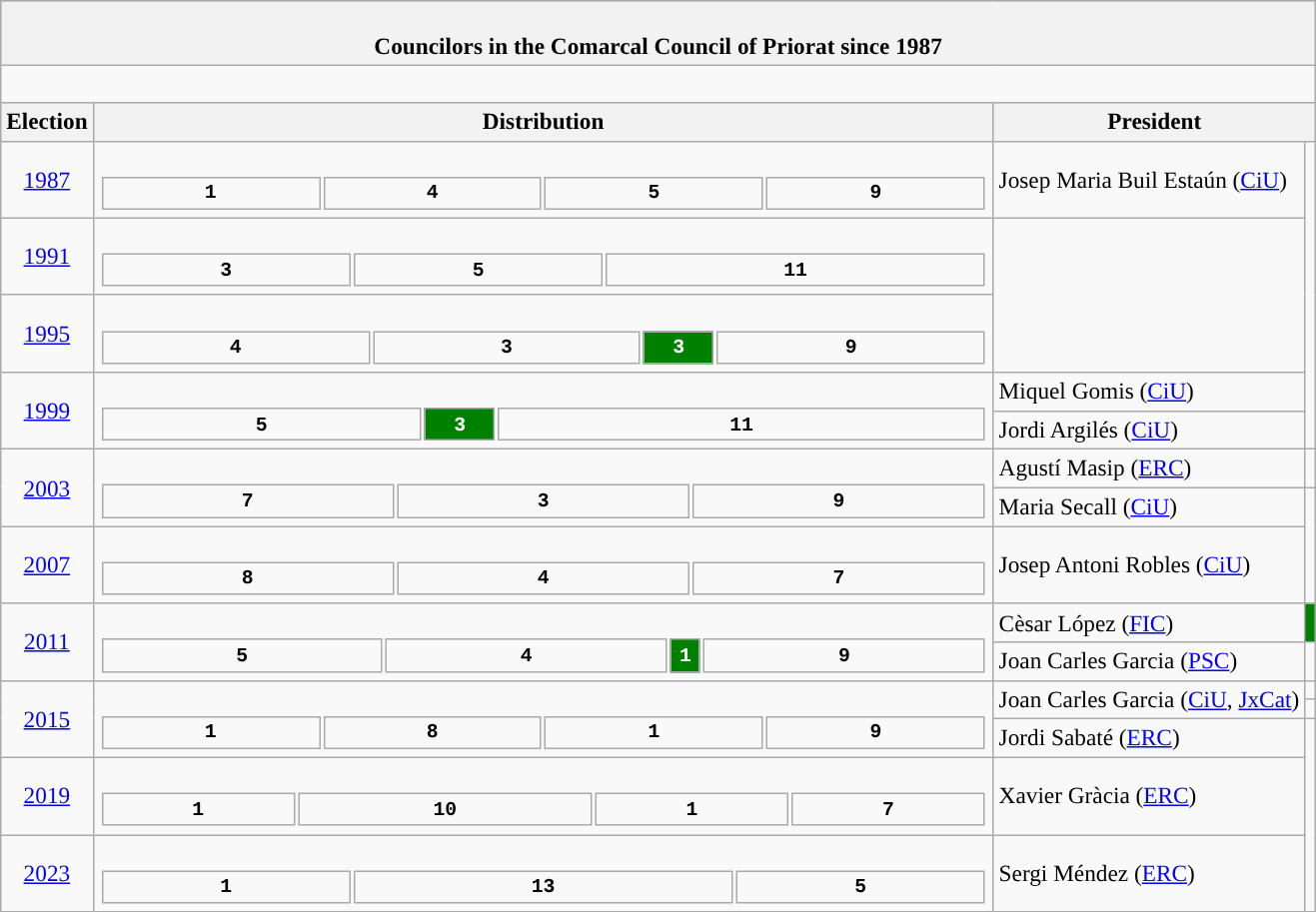<table class="wikitable" style="font-size:97%;">
<tr bgcolor="#CCCCCC">
<th colspan="4"><br>Councilors in the Comarcal Council of Priorat since 1987</th>
</tr>
<tr>
<td colspan="4"><br>










</td>
</tr>
<tr bgcolor="#CCCCCC">
<th>Election</th>
<th>Distribution</th>
<th colspan="2">President</th>
</tr>
<tr>
<td align=center><a href='#'>1987</a></td>
<td><br><table style="width:45em; font-size:85%; text-align:center; font-family:Courier New;">
<tr style="font-weight:bold">
<td style="background:">1</td>
<td style="background:">4</td>
<td style="background:">5</td>
<td style="background:">9</td>
</tr>
</table>
</td>
<td>Josep Maria Buil Estaún (<a href='#'>CiU</a>)</td>
<td rowspan="5" style="background:"></td>
</tr>
<tr>
<td align=center><a href='#'>1991</a></td>
<td><br><table style="width:45em; font-size:85%; text-align:center; font-family:Courier New;">
<tr style="font-weight:bold">
<td style="background:">3</td>
<td style="background:">5</td>
<td style="background:">11</td>
</tr>
</table>
</td>
</tr>
<tr>
<td align=center><a href='#'>1995</a></td>
<td><br><table style="width:45em; font-size:85%; text-align:center; font-family:Courier New;">
<tr style="font-weight:bold">
<td style="background:">4</td>
<td style="background:">3</td>
<td style="background:#008000; width:3em; color:white;">3</td>
<td style="background:">9</td>
</tr>
</table>
</td>
</tr>
<tr>
<td rowspan="2" align=center><a href='#'>1999</a></td>
<td rowspan="2"><br><table style="width:45em; font-size:85%; text-align:center; font-family:Courier New;">
<tr style="font-weight:bold">
<td style="background:">5</td>
<td style="background:#008000; width:3em; color:white;">3</td>
<td style="background:">11</td>
</tr>
</table>
</td>
<td>Miquel Gomis (<a href='#'>CiU</a>) </td>
</tr>
<tr>
<td>Jordi Argilés (<a href='#'>CiU</a>) </td>
</tr>
<tr>
<td rowspan="2" align=center><a href='#'>2003</a></td>
<td rowspan="2"><br><table style="width:45em; font-size:85%; text-align:center; font-family:Courier New;">
<tr style="font-weight:bold">
<td style="background:">7</td>
<td style="background:">3</td>
<td style="background:">9</td>
</tr>
</table>
</td>
<td>Agustí Masip (<a href='#'>ERC</a>) </td>
<td style="background:"></td>
</tr>
<tr>
<td>Maria Secall (<a href='#'>CiU</a>) </td>
<td rowspan="2" style="background:"></td>
</tr>
<tr>
<td align=center><a href='#'>2007</a></td>
<td><br><table style="width:45em; font-size:85%; text-align:center; font-family:Courier New;">
<tr style="font-weight:bold">
<td style="background:">8</td>
<td style="background:">4</td>
<td style="background:">7</td>
</tr>
</table>
</td>
<td>Josep Antoni Robles (<a href='#'>CiU</a>)</td>
</tr>
<tr>
<td rowspan="2" align=center><a href='#'>2011</a></td>
<td rowspan="2"><br><table style="width:45em; font-size:85%; text-align:center; font-family:Courier New;">
<tr style="font-weight:bold">
<td style="background:">5</td>
<td style="background:">4</td>
<td style="background:#008000; width:1em; color:white;">1</td>
<td style="background:">9</td>
</tr>
</table>
</td>
<td>Cèsar López (<a href='#'>FIC</a>) </td>
<td style="background:#008000;"></td>
</tr>
<tr>
<td>Joan Carles Garcia (<a href='#'>PSC</a>) </td>
<td style="background:"></td>
</tr>
<tr>
<td rowspan="3" align=center><a href='#'>2015</a></td>
<td rowspan="3"><br><table style="width:45em; font-size:85%; text-align:center; font-family:Courier New;">
<tr style="font-weight:bold">
<td style="background:">1</td>
<td style="background:">8</td>
<td style="background:">1</td>
<td style="background:">9</td>
</tr>
</table>
</td>
<td rowspan="2">Joan Carles Garcia (<a href='#'>CiU</a>, <a href='#'>JxCat</a>) </td>
<td style="background:"></td>
</tr>
<tr>
<td style="background:"></td>
</tr>
<tr>
<td>Jordi Sabaté (<a href='#'>ERC</a>) </td>
<td rowspan="3" style="background:"></td>
</tr>
<tr>
<td align=center><a href='#'>2019</a></td>
<td><br><table style="width:45em; font-size:85%; text-align:center; font-family:Courier New;">
<tr style="font-weight:bold">
<td style="background:">1</td>
<td style="background:">10</td>
<td style="background:">1</td>
<td style="background:">7</td>
</tr>
</table>
</td>
<td>Xavier Gràcia (<a href='#'>ERC</a>)</td>
</tr>
<tr>
<td align=center><a href='#'>2023</a></td>
<td><br><table style="width:45em; font-size:85%; text-align:center; font-family:Courier New;">
<tr style="font-weight:bold">
<td style="background:">1</td>
<td style="background:">13</td>
<td style="background:">5</td>
</tr>
</table>
</td>
<td>Sergi Méndez (<a href='#'>ERC</a>)</td>
</tr>
</table>
